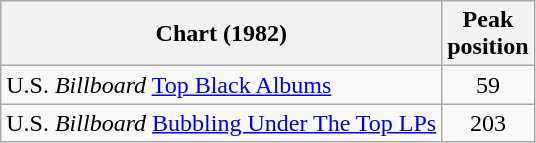<table class="wikitable">
<tr>
<th align="center">Chart (1982)</th>
<th align="center">Peak<br>position</th>
</tr>
<tr>
<td align="left">U.S. <em>Billboard</em> <a href='#'>Top Black Albums</a></td>
<td align="center">59</td>
</tr>
<tr>
<td align="left">U.S. <em>Billboard</em> <a href='#'>Bubbling Under The Top LPs</a></td>
<td align="center">203</td>
</tr>
</table>
